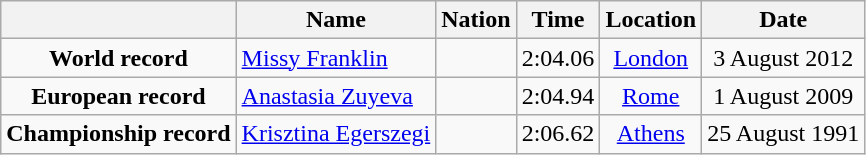<table class=wikitable style=text-align:center>
<tr>
<th></th>
<th>Name</th>
<th>Nation</th>
<th>Time</th>
<th>Location</th>
<th>Date</th>
</tr>
<tr>
<td><strong>World record</strong></td>
<td align=left><a href='#'>Missy Franklin</a></td>
<td align=left></td>
<td align=left>2:04.06</td>
<td><a href='#'>London</a></td>
<td>3 August 2012</td>
</tr>
<tr>
<td><strong>European record</strong></td>
<td align=left><a href='#'>Anastasia Zuyeva</a></td>
<td align=left></td>
<td align=left>2:04.94</td>
<td><a href='#'>Rome</a></td>
<td>1 August 2009</td>
</tr>
<tr>
<td><strong>Championship record</strong></td>
<td align=left><a href='#'>Krisztina Egerszegi</a></td>
<td align=left></td>
<td align=left>2:06.62</td>
<td><a href='#'>Athens</a></td>
<td>25 August 1991</td>
</tr>
</table>
